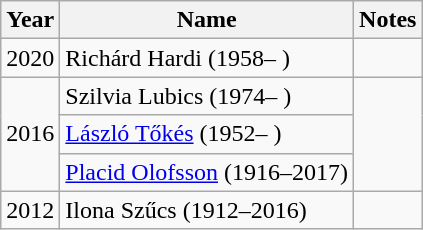<table class="wikitable">
<tr>
<th><strong>Year</strong></th>
<th><strong>Name</strong></th>
<th><strong>Notes</strong></th>
</tr>
<tr>
<td>2020</td>
<td>Richárd Hardi (1958– )</td>
<td></td>
</tr>
<tr>
<td rowspan="3">2016</td>
<td>Szilvia Lubics (1974– )</td>
<td rowspan="3"></td>
</tr>
<tr>
<td><a href='#'>László Tőkés</a> (1952– )</td>
</tr>
<tr>
<td><a href='#'>Placid Olofsson</a> (1916–2017)</td>
</tr>
<tr>
<td>2012</td>
<td>Ilona Szűcs (1912–2016)</td>
<td></td>
</tr>
</table>
